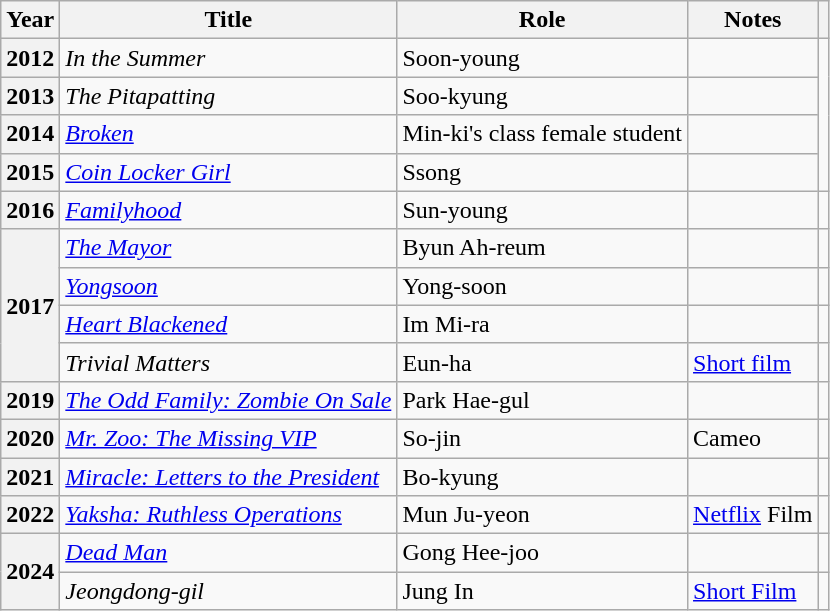<table class="wikitable sortable plainrowheaders">
<tr>
<th scope="col">Year</th>
<th scope="col">Title</th>
<th scope="col">Role</th>
<th scope="col">Notes</th>
<th scope="col" class="unsortable"></th>
</tr>
<tr>
<th scope="row">2012</th>
<td><em>In the Summer</em></td>
<td>Soon-young</td>
<td></td>
<td rowspan="4"></td>
</tr>
<tr>
<th scope="row">2013</th>
<td><em>The Pitapatting</em></td>
<td>Soo-kyung</td>
<td></td>
</tr>
<tr>
<th scope="row">2014</th>
<td><em><a href='#'>Broken</a></em></td>
<td>Min-ki's class female student</td>
<td></td>
</tr>
<tr>
<th scope="row">2015</th>
<td><em><a href='#'>Coin Locker Girl</a></em></td>
<td>Ssong</td>
<td></td>
</tr>
<tr>
<th scope="row">2016</th>
<td><em><a href='#'>Familyhood</a></em></td>
<td>Sun-young</td>
<td></td>
<td></td>
</tr>
<tr>
<th rowspan="4" scope="row">2017</th>
<td><em><a href='#'>The Mayor</a></em></td>
<td>Byun Ah-reum</td>
<td></td>
<td></td>
</tr>
<tr>
<td><em><a href='#'>Yongsoon</a></em></td>
<td>Yong-soon</td>
<td></td>
<td></td>
</tr>
<tr>
<td><em><a href='#'>Heart Blackened</a></em></td>
<td>Im Mi-ra</td>
<td></td>
<td></td>
</tr>
<tr>
<td><em>Trivial Matters</em></td>
<td>Eun-ha</td>
<td><a href='#'>Short film</a></td>
<td></td>
</tr>
<tr>
<th scope="row">2019</th>
<td><em><a href='#'>The Odd Family: Zombie On Sale</a></em></td>
<td>Park Hae-gul</td>
<td></td>
<td></td>
</tr>
<tr>
<th scope="row">2020</th>
<td><em><a href='#'>Mr. Zoo: The Missing VIP</a></em></td>
<td>So-jin</td>
<td>Cameo</td>
<td></td>
</tr>
<tr>
<th scope="row">2021</th>
<td><em><a href='#'>Miracle: Letters to the President</a></em></td>
<td>Bo-kyung</td>
<td></td>
<td></td>
</tr>
<tr>
<th scope="row">2022</th>
<td><em><a href='#'>Yaksha: Ruthless Operations</a></em></td>
<td>Mun Ju-yeon</td>
<td><a href='#'>Netflix</a> Film</td>
<td></td>
</tr>
<tr>
<th rowspan="2" scope="row">2024</th>
<td><em><a href='#'>Dead Man</a></em></td>
<td>Gong Hee-joo</td>
<td></td>
<td></td>
</tr>
<tr>
<td><em>Jeongdong-gil</em></td>
<td>Jung In</td>
<td><a href='#'>Short Film</a></td>
<td></td>
</tr>
</table>
